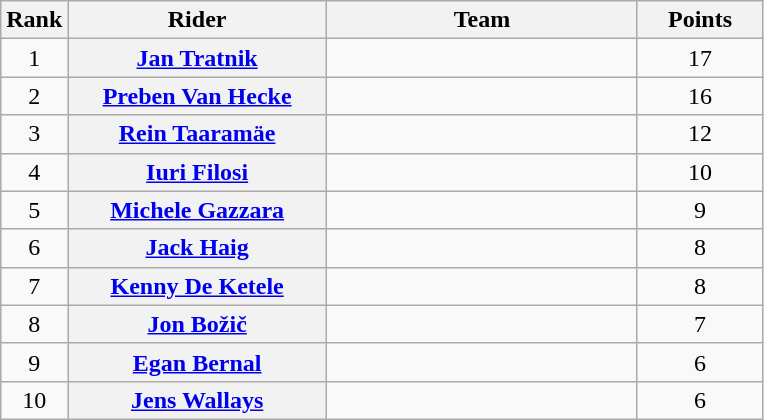<table class="wikitable plainrowheaders">
<tr>
<th>Rank</th>
<th>Rider</th>
<th>Team</th>
<th>Points</th>
</tr>
<tr>
<td style="text-align:center;">1</td>
<th scope="row" width=165px> <a href='#'>Jan Tratnik</a> </th>
<td width=200px></td>
<td width=76px style="text-align:center;">17</td>
</tr>
<tr>
<td style="text-align:center;">2</td>
<th scope="row"> <a href='#'>Preben Van Hecke</a></th>
<td></td>
<td style="text-align:center;">16</td>
</tr>
<tr>
<td style="text-align:center;">3</td>
<th scope="row"> <a href='#'>Rein Taaramäe</a> </th>
<td></td>
<td style="text-align:center;">12</td>
</tr>
<tr>
<td style="text-align:center;">4</td>
<th scope="row"> <a href='#'>Iuri Filosi</a></th>
<td></td>
<td style="text-align:center;">10</td>
</tr>
<tr>
<td style="text-align:center;">5</td>
<th scope="row"> <a href='#'>Michele Gazzara</a></th>
<td></td>
<td style="text-align:center;">9</td>
</tr>
<tr>
<td style="text-align:center;">6</td>
<th scope="row"> <a href='#'>Jack Haig</a> </th>
<td></td>
<td style="text-align:center;">8</td>
</tr>
<tr>
<td style="text-align:center;">7</td>
<th scope="row"> <a href='#'>Kenny De Ketele</a></th>
<td></td>
<td style="text-align:center;">8</td>
</tr>
<tr>
<td style="text-align:center;">8</td>
<th scope="row"> <a href='#'>Jon Božič</a></th>
<td></td>
<td style="text-align:center;">7</td>
</tr>
<tr>
<td style="text-align:center;">9</td>
<th scope="row"> <a href='#'>Egan Bernal</a> </th>
<td></td>
<td style="text-align:center;">6</td>
</tr>
<tr>
<td style="text-align:center;">10</td>
<th scope="row"> <a href='#'>Jens Wallays</a></th>
<td></td>
<td style="text-align:center;">6</td>
</tr>
</table>
